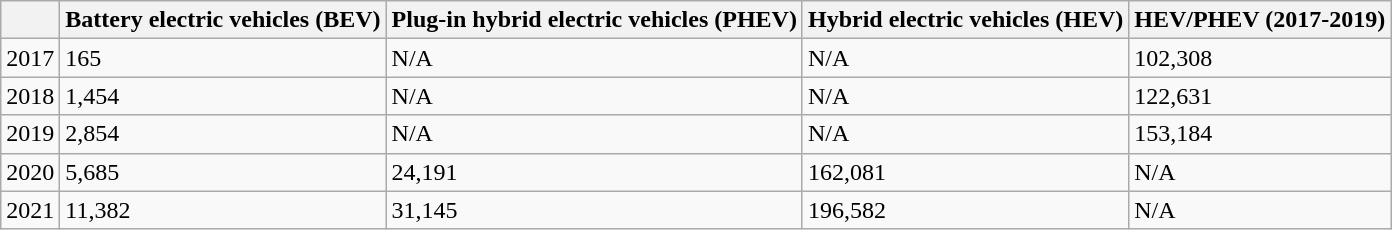<table class="wikitable">
<tr>
<th></th>
<th>Battery electric vehicles (BEV)</th>
<th>Plug-in hybrid electric vehicles (PHEV)</th>
<th>Hybrid electric vehicles (HEV)</th>
<th>HEV/PHEV (2017-2019)</th>
</tr>
<tr>
<td>2017</td>
<td>165</td>
<td>N/A</td>
<td>N/A</td>
<td>102,308</td>
</tr>
<tr>
<td>2018</td>
<td>1,454</td>
<td>N/A</td>
<td>N/A</td>
<td>122,631</td>
</tr>
<tr>
<td>2019</td>
<td>2,854</td>
<td>N/A</td>
<td>N/A</td>
<td>153,184</td>
</tr>
<tr>
<td>2020</td>
<td>5,685</td>
<td>24,191</td>
<td>162,081</td>
<td>N/A</td>
</tr>
<tr>
<td>2021</td>
<td>11,382</td>
<td>31,145</td>
<td>196,582</td>
<td>N/A</td>
</tr>
</table>
